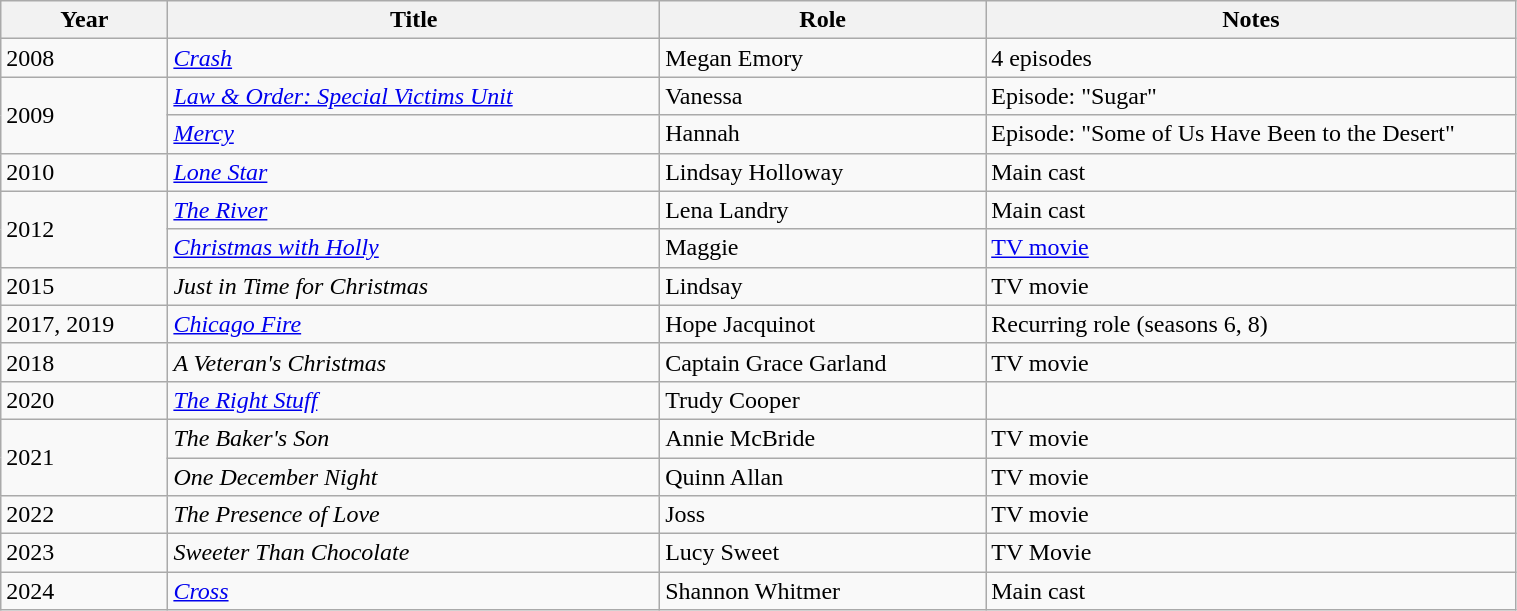<table class="wikitable sortable" style="width:80%;">
<tr>
<th>Year</th>
<th>Title</th>
<th>Role</th>
<th class="unsortable" style="width:35%;">Notes</th>
</tr>
<tr>
<td>2008</td>
<td><em><a href='#'>Crash</a></em></td>
<td>Megan Emory</td>
<td>4 episodes</td>
</tr>
<tr>
<td rowspan="2">2009</td>
<td><em><a href='#'>Law & Order: Special Victims Unit</a></em></td>
<td>Vanessa</td>
<td>Episode: "Sugar"</td>
</tr>
<tr>
<td><em><a href='#'>Mercy</a></em></td>
<td>Hannah</td>
<td>Episode: "Some of Us Have Been to the Desert"</td>
</tr>
<tr>
<td>2010</td>
<td><em><a href='#'>Lone Star</a></em></td>
<td>Lindsay Holloway</td>
<td>Main cast</td>
</tr>
<tr>
<td rowspan="2">2012</td>
<td><em><a href='#'>The River</a></em></td>
<td>Lena Landry</td>
<td>Main cast</td>
</tr>
<tr>
<td><em><a href='#'>Christmas with Holly</a></em></td>
<td>Maggie</td>
<td><a href='#'>TV movie</a></td>
</tr>
<tr>
<td>2015</td>
<td><em>Just in Time for Christmas</em></td>
<td>Lindsay</td>
<td>TV movie</td>
</tr>
<tr>
<td>2017, 2019</td>
<td><em><a href='#'>Chicago Fire</a></em></td>
<td>Hope Jacquinot</td>
<td>Recurring role (seasons 6, 8)</td>
</tr>
<tr>
<td>2018</td>
<td><em>A Veteran's Christmas</em></td>
<td>Captain Grace Garland</td>
<td>TV movie</td>
</tr>
<tr>
<td>2020</td>
<td><em><a href='#'>The Right Stuff</a></em></td>
<td>Trudy Cooper</td>
<td></td>
</tr>
<tr>
<td rowspan="2">2021</td>
<td><em>The Baker's Son</em></td>
<td>Annie McBride</td>
<td>TV movie</td>
</tr>
<tr>
<td><em>One December Night</em></td>
<td>Quinn Allan</td>
<td>TV movie</td>
</tr>
<tr>
<td>2022</td>
<td><em>The Presence of Love</em></td>
<td>Joss</td>
<td>TV movie</td>
</tr>
<tr>
<td>2023</td>
<td><em>Sweeter Than Chocolate</em></td>
<td>Lucy Sweet</td>
<td>TV Movie</td>
</tr>
<tr>
<td>2024</td>
<td><a href='#'><em>Cross</em></a></td>
<td>Shannon Whitmer</td>
<td>Main cast</td>
</tr>
</table>
